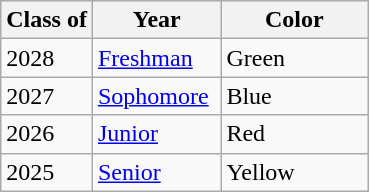<table class="wikitable">
<tr>
<th scope="col" style="width: 25%;">Class of</th>
<th scope="col" style="width: 35%;">Year</th>
<th scope="col" style="width: 40%;">Color</th>
</tr>
<tr>
<td>2028</td>
<td><a href='#'>Freshman</a></td>
<td> Green</td>
</tr>
<tr>
<td>2027</td>
<td><a href='#'>Sophomore</a></td>
<td> Blue</td>
</tr>
<tr>
<td>2026</td>
<td><a href='#'>Junior</a></td>
<td> Red</td>
</tr>
<tr>
<td>2025</td>
<td><a href='#'>Senior</a></td>
<td> Yellow</td>
</tr>
</table>
